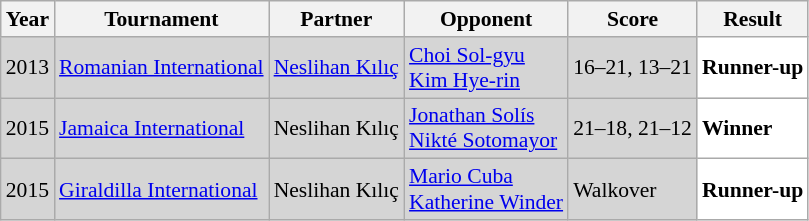<table class="sortable wikitable" style="font-size: 90%;">
<tr>
<th>Year</th>
<th>Tournament</th>
<th>Partner</th>
<th>Opponent</th>
<th>Score</th>
<th>Result</th>
</tr>
<tr style="background:#D5D5D5">
<td align="center">2013</td>
<td align="left"><a href='#'>Romanian International</a></td>
<td align="left"> <a href='#'>Neslihan Kılıç</a></td>
<td align="left"> <a href='#'>Choi Sol-gyu</a><br> <a href='#'>Kim Hye-rin</a></td>
<td align="left">16–21, 13–21</td>
<td style="text-align:left; background:white"> <strong>Runner-up</strong></td>
</tr>
<tr style="background:#D5D5D5">
<td align="center">2015</td>
<td align="left"><a href='#'>Jamaica International</a></td>
<td align="left"> Neslihan Kılıç</td>
<td align="left"> <a href='#'>Jonathan Solís</a><br> <a href='#'>Nikté Sotomayor</a></td>
<td align="left">21–18, 21–12</td>
<td style="text-align:left; background:white"> <strong>Winner</strong></td>
</tr>
<tr style="background:#D5D5D5">
<td align="center">2015</td>
<td align="left"><a href='#'>Giraldilla International</a></td>
<td align="left"> Neslihan Kılıç</td>
<td align="left"> <a href='#'>Mario Cuba</a><br> <a href='#'>Katherine Winder</a></td>
<td align="left">Walkover</td>
<td style="text-align:left; background:white"> <strong>Runner-up</strong></td>
</tr>
</table>
